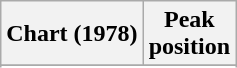<table class="wikitable sortable">
<tr>
<th align="left">Chart (1978)</th>
<th align="left">Peak<br>position</th>
</tr>
<tr>
</tr>
<tr>
</tr>
<tr>
</tr>
</table>
